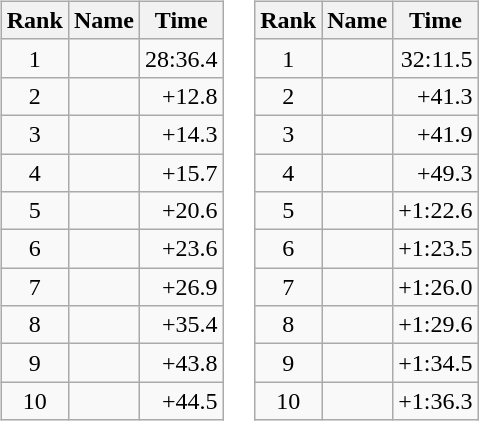<table border="0">
<tr>
<td valign="top"><br><table class="wikitable">
<tr>
<th>Rank</th>
<th>Name</th>
<th>Time</th>
</tr>
<tr>
<td style="text-align:center;">1</td>
<td></td>
<td align="right">28:36.4</td>
</tr>
<tr>
<td style="text-align:center;">2</td>
<td></td>
<td align="right">+12.8</td>
</tr>
<tr>
<td style="text-align:center;">3</td>
<td></td>
<td align="right">+14.3</td>
</tr>
<tr>
<td style="text-align:center;">4</td>
<td></td>
<td align="right">+15.7</td>
</tr>
<tr>
<td style="text-align:center;">5</td>
<td></td>
<td align="right">+20.6</td>
</tr>
<tr>
<td style="text-align:center;">6</td>
<td></td>
<td align="right">+23.6</td>
</tr>
<tr>
<td style="text-align:center;">7</td>
<td></td>
<td align="right">+26.9</td>
</tr>
<tr>
<td style="text-align:center;">8</td>
<td></td>
<td align="right">+35.4</td>
</tr>
<tr>
<td style="text-align:center;">9</td>
<td></td>
<td align="right">+43.8</td>
</tr>
<tr>
<td style="text-align:center;">10</td>
<td></td>
<td align="right">+44.5</td>
</tr>
</table>
</td>
<td valign="top"><br><table class="wikitable">
<tr>
<th>Rank</th>
<th>Name</th>
<th>Time</th>
</tr>
<tr>
<td style="text-align:center;">1</td>
<td></td>
<td align="right">32:11.5</td>
</tr>
<tr>
<td style="text-align:center;">2</td>
<td></td>
<td align="right">+41.3</td>
</tr>
<tr>
<td style="text-align:center;">3</td>
<td></td>
<td align="right">+41.9</td>
</tr>
<tr>
<td style="text-align:center;">4</td>
<td></td>
<td align="right">+49.3</td>
</tr>
<tr>
<td style="text-align:center;">5</td>
<td></td>
<td align="right">+1:22.6</td>
</tr>
<tr>
<td style="text-align:center;">6</td>
<td></td>
<td align="right">+1:23.5</td>
</tr>
<tr>
<td style="text-align:center;">7</td>
<td></td>
<td align="right">+1:26.0</td>
</tr>
<tr>
<td style="text-align:center;">8</td>
<td></td>
<td align="right">+1:29.6</td>
</tr>
<tr>
<td style="text-align:center;">9</td>
<td></td>
<td align="right">+1:34.5</td>
</tr>
<tr>
<td style="text-align:center;">10</td>
<td></td>
<td align="right">+1:36.3</td>
</tr>
</table>
</td>
</tr>
</table>
